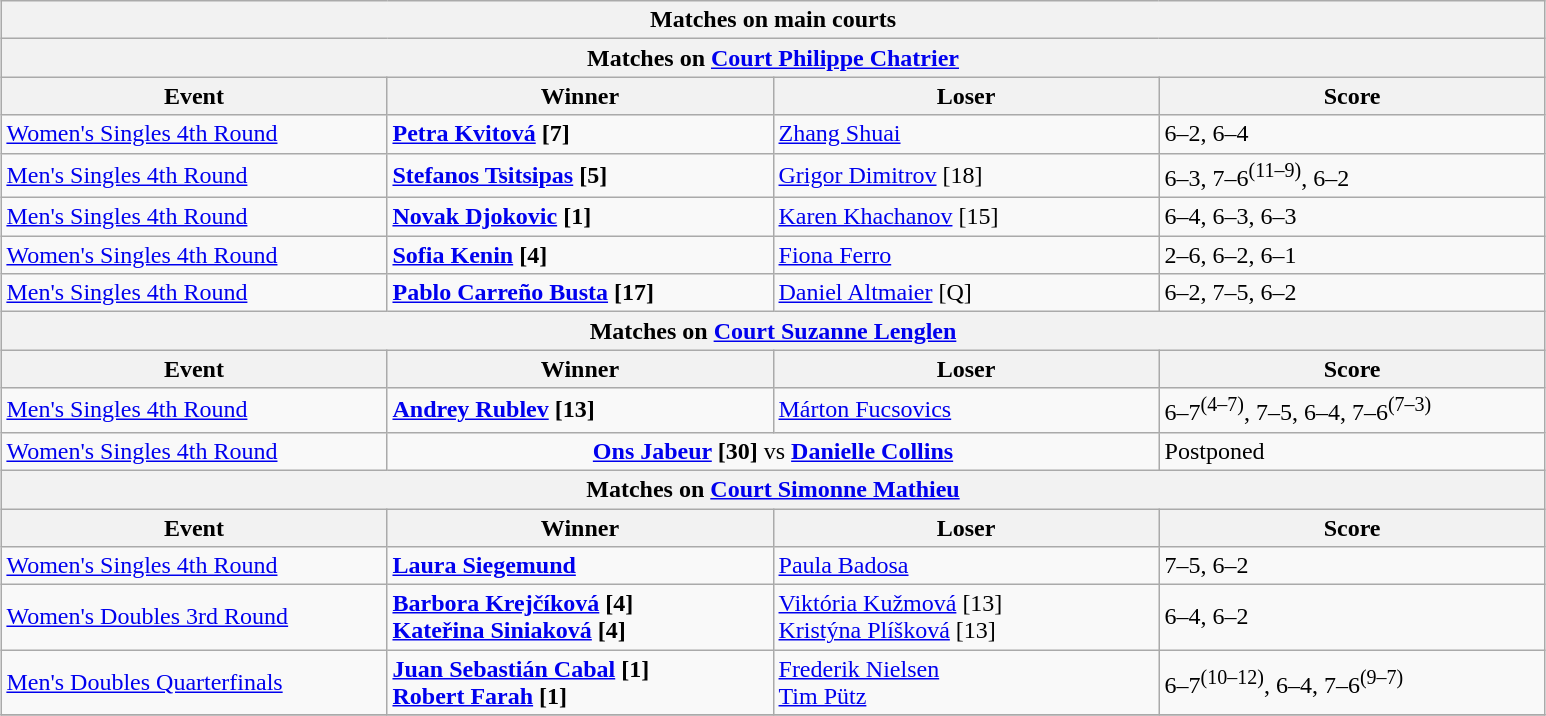<table class="wikitable" style="margin:auto;">
<tr>
<th colspan="4" style="white-space:nowrap;">Matches on main courts</th>
</tr>
<tr>
<th colspan="4"><strong>Matches on <a href='#'>Court Philippe Chatrier</a></strong></th>
</tr>
<tr>
<th width=250>Event</th>
<th width=250>Winner</th>
<th width=250>Loser</th>
<th width=250>Score</th>
</tr>
<tr>
<td><a href='#'>Women's Singles 4th Round</a></td>
<td><strong> <a href='#'>Petra Kvitová</a> [7]</strong></td>
<td> <a href='#'>Zhang Shuai</a></td>
<td>6–2, 6–4</td>
</tr>
<tr>
<td><a href='#'>Men's Singles 4th Round</a></td>
<td><strong> <a href='#'>Stefanos Tsitsipas</a> [5]</strong></td>
<td> <a href='#'>Grigor Dimitrov</a> [18]</td>
<td>6–3, 7–6<sup>(11–9)</sup>, 6–2</td>
</tr>
<tr>
<td><a href='#'>Men's Singles 4th Round</a></td>
<td><strong> <a href='#'>Novak Djokovic</a> [1]</strong></td>
<td> <a href='#'>Karen Khachanov</a> [15]</td>
<td>6–4, 6–3, 6–3</td>
</tr>
<tr>
<td><a href='#'>Women's Singles 4th Round</a></td>
<td><strong> <a href='#'>Sofia Kenin</a> [4]</strong></td>
<td> <a href='#'>Fiona Ferro</a></td>
<td>2–6, 6–2, 6–1</td>
</tr>
<tr>
<td><a href='#'>Men's Singles 4th Round</a></td>
<td><strong> <a href='#'>Pablo Carreño Busta</a> [17]</strong></td>
<td> <a href='#'>Daniel Altmaier</a> [Q]</td>
<td>6–2, 7–5, 6–2</td>
</tr>
<tr>
<th colspan="4"><strong>Matches on <a href='#'>Court Suzanne Lenglen</a></strong></th>
</tr>
<tr>
<th width=250>Event</th>
<th width=250>Winner</th>
<th width=250>Loser</th>
<th width=250>Score</th>
</tr>
<tr>
<td><a href='#'>Men's Singles 4th Round</a></td>
<td><strong> <a href='#'>Andrey Rublev</a> [13]</strong></td>
<td> <a href='#'>Márton Fucsovics</a></td>
<td>6–7<sup>(4–7)</sup>, 7–5, 6–4, 7–6<sup>(7–3)</sup></td>
</tr>
<tr>
<td><a href='#'>Women's Singles 4th Round</a></td>
<td colspan="2" align="center"><strong> <a href='#'>Ons Jabeur</a> [30]</strong> vs <strong> <a href='#'>Danielle Collins</a></strong></td>
<td>Postponed</td>
</tr>
<tr>
<th colspan="4"><strong>Matches on <a href='#'>Court Simonne Mathieu</a></strong></th>
</tr>
<tr>
<th width=250>Event</th>
<th width=250>Winner</th>
<th width=250>Loser</th>
<th width=250>Score</th>
</tr>
<tr>
<td><a href='#'>Women's Singles 4th Round</a></td>
<td><strong> <a href='#'>Laura Siegemund</a></strong></td>
<td> <a href='#'>Paula Badosa</a></td>
<td>7–5, 6–2</td>
</tr>
<tr>
<td><a href='#'>Women's Doubles 3rd Round</a></td>
<td><strong> <a href='#'>Barbora Krejčíková</a> [4]<br>  <a href='#'>Kateřina Siniaková</a> [4]</strong></td>
<td> <a href='#'>Viktória Kužmová</a> [13]<br>  <a href='#'>Kristýna Plíšková</a> [13]</td>
<td>6–4, 6–2</td>
</tr>
<tr>
<td><a href='#'>Men's Doubles Quarterfinals</a></td>
<td><strong> <a href='#'>Juan Sebastián Cabal</a> [1]<br>  <a href='#'>Robert Farah</a> [1]</strong></td>
<td> <a href='#'>Frederik Nielsen</a><br>  <a href='#'>Tim Pütz</a></td>
<td>6–7<sup>(10–12)</sup>, 6–4, 7–6<sup>(9–7)</sup></td>
</tr>
<tr>
</tr>
</table>
